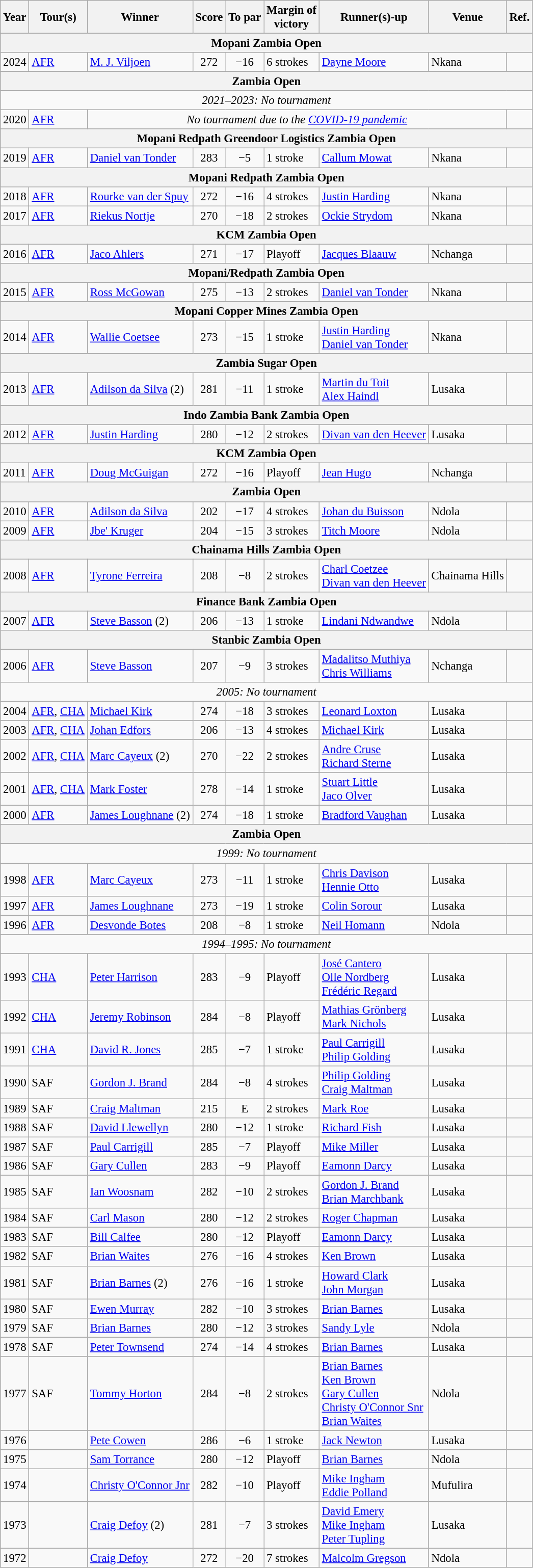<table class=wikitable style="font-size:95%">
<tr>
<th>Year</th>
<th>Tour(s)</th>
<th>Winner</th>
<th>Score</th>
<th>To par</th>
<th>Margin of<br>victory</th>
<th>Runner(s)-up</th>
<th>Venue</th>
<th>Ref.</th>
</tr>
<tr>
<th colspan=9>Mopani Zambia Open</th>
</tr>
<tr>
<td>2024</td>
<td><a href='#'>AFR</a></td>
<td> <a href='#'>M. J. Viljoen</a></td>
<td align=center>272</td>
<td align=center>−16</td>
<td>6 strokes</td>
<td> <a href='#'>Dayne Moore</a></td>
<td>Nkana</td>
<td></td>
</tr>
<tr>
<th colspan=9>Zambia Open</th>
</tr>
<tr>
<td colspan=9 align=center><em>2021–2023: No tournament</em></td>
</tr>
<tr>
<td>2020</td>
<td><a href='#'>AFR</a></td>
<td colspan=6 align=center><em>No tournament due to the <a href='#'>COVID-19 pandemic</a></em></td>
<td></td>
</tr>
<tr>
<th colspan=9>Mopani Redpath Greendoor Logistics Zambia Open</th>
</tr>
<tr>
<td>2019</td>
<td><a href='#'>AFR</a></td>
<td> <a href='#'>Daniel van Tonder</a></td>
<td align=center>283</td>
<td align=center>−5</td>
<td>1 stroke</td>
<td> <a href='#'>Callum Mowat</a></td>
<td>Nkana</td>
<td></td>
</tr>
<tr>
<th colspan=9>Mopani Redpath Zambia Open</th>
</tr>
<tr>
<td>2018</td>
<td><a href='#'>AFR</a></td>
<td> <a href='#'>Rourke van der Spuy</a></td>
<td align=center>272</td>
<td align=center>−16</td>
<td>4 strokes</td>
<td> <a href='#'>Justin Harding</a></td>
<td>Nkana</td>
<td></td>
</tr>
<tr>
<td>2017</td>
<td><a href='#'>AFR</a></td>
<td> <a href='#'>Riekus Nortje</a></td>
<td align=center>270</td>
<td align=center>−18</td>
<td>2 strokes</td>
<td> <a href='#'>Ockie Strydom</a></td>
<td>Nkana</td>
<td></td>
</tr>
<tr>
<th colspan=9>KCM Zambia Open</th>
</tr>
<tr>
<td>2016</td>
<td><a href='#'>AFR</a></td>
<td> <a href='#'>Jaco Ahlers</a></td>
<td align=center>271</td>
<td align=center>−17</td>
<td>Playoff</td>
<td> <a href='#'>Jacques Blaauw</a></td>
<td>Nchanga</td>
<td></td>
</tr>
<tr>
<th colspan=9>Mopani/Redpath Zambia Open</th>
</tr>
<tr>
<td>2015</td>
<td><a href='#'>AFR</a></td>
<td> <a href='#'>Ross McGowan</a></td>
<td align=center>275</td>
<td align=center>−13</td>
<td>2 strokes</td>
<td> <a href='#'>Daniel van Tonder</a></td>
<td>Nkana</td>
<td></td>
</tr>
<tr>
<th colspan=9>Mopani Copper Mines Zambia Open</th>
</tr>
<tr>
<td>2014</td>
<td><a href='#'>AFR</a></td>
<td> <a href='#'>Wallie Coetsee</a></td>
<td align=center>273</td>
<td align=center>−15</td>
<td>1 stroke</td>
<td> <a href='#'>Justin Harding</a><br> <a href='#'>Daniel van Tonder</a></td>
<td>Nkana</td>
<td></td>
</tr>
<tr>
<th colspan=9>Zambia Sugar Open</th>
</tr>
<tr>
<td>2013</td>
<td><a href='#'>AFR</a></td>
<td> <a href='#'>Adilson da Silva</a> (2)</td>
<td align=center>281</td>
<td align=center>−11</td>
<td>1 stroke</td>
<td> <a href='#'>Martin du Toit</a><br> <a href='#'>Alex Haindl</a></td>
<td>Lusaka</td>
<td></td>
</tr>
<tr>
<th colspan=9>Indo Zambia Bank Zambia Open</th>
</tr>
<tr>
<td>2012</td>
<td><a href='#'>AFR</a></td>
<td> <a href='#'>Justin Harding</a></td>
<td align=center>280</td>
<td align=center>−12</td>
<td>2 strokes</td>
<td> <a href='#'>Divan van den Heever</a></td>
<td>Lusaka</td>
<td></td>
</tr>
<tr>
<th colspan=9>KCM Zambia Open</th>
</tr>
<tr>
<td>2011</td>
<td><a href='#'>AFR</a></td>
<td> <a href='#'>Doug McGuigan</a></td>
<td align=center>272</td>
<td align=center>−16</td>
<td>Playoff</td>
<td> <a href='#'>Jean Hugo</a></td>
<td>Nchanga</td>
<td></td>
</tr>
<tr>
<th colspan=9>Zambia Open</th>
</tr>
<tr>
<td>2010</td>
<td><a href='#'>AFR</a></td>
<td> <a href='#'>Adilson da Silva</a></td>
<td align=center>202</td>
<td align=center>−17</td>
<td>4 strokes</td>
<td> <a href='#'>Johan du Buisson</a></td>
<td>Ndola</td>
<td></td>
</tr>
<tr>
<td>2009</td>
<td><a href='#'>AFR</a></td>
<td> <a href='#'>Jbe' Kruger</a></td>
<td align=center>204</td>
<td align=center>−15</td>
<td>3 strokes</td>
<td> <a href='#'>Titch Moore</a></td>
<td>Ndola</td>
<td></td>
</tr>
<tr>
<th colspan=9>Chainama Hills Zambia Open</th>
</tr>
<tr>
<td>2008</td>
<td><a href='#'>AFR</a></td>
<td> <a href='#'>Tyrone Ferreira</a></td>
<td align=center>208</td>
<td align=center>−8</td>
<td>2 strokes</td>
<td> <a href='#'>Charl Coetzee</a><br> <a href='#'>Divan van den Heever</a></td>
<td>Chainama Hills</td>
<td></td>
</tr>
<tr>
<th colspan=9>Finance Bank Zambia Open</th>
</tr>
<tr>
<td>2007</td>
<td><a href='#'>AFR</a></td>
<td> <a href='#'>Steve Basson</a> (2)</td>
<td align=center>206</td>
<td align=center>−13</td>
<td>1 stroke</td>
<td> <a href='#'>Lindani Ndwandwe</a></td>
<td>Ndola</td>
<td></td>
</tr>
<tr>
<th colspan=9>Stanbic Zambia Open</th>
</tr>
<tr>
<td>2006</td>
<td><a href='#'>AFR</a></td>
<td> <a href='#'>Steve Basson</a></td>
<td align=center>207</td>
<td align=center>−9</td>
<td>3 strokes</td>
<td> <a href='#'>Madalitso Muthiya</a><br> <a href='#'>Chris Williams</a></td>
<td>Nchanga</td>
<td></td>
</tr>
<tr>
<td colspan=9 align=center><em>2005: No tournament</em></td>
</tr>
<tr>
<td>2004</td>
<td><a href='#'>AFR</a>, <a href='#'>CHA</a></td>
<td> <a href='#'>Michael Kirk</a></td>
<td align=center>274</td>
<td align=center>−18</td>
<td>3 strokes</td>
<td> <a href='#'>Leonard Loxton</a></td>
<td>Lusaka</td>
<td></td>
</tr>
<tr>
<td>2003</td>
<td><a href='#'>AFR</a>, <a href='#'>CHA</a></td>
<td> <a href='#'>Johan Edfors</a></td>
<td align=center>206</td>
<td align=center>−13</td>
<td>4 strokes</td>
<td> <a href='#'>Michael Kirk</a></td>
<td>Lusaka</td>
<td></td>
</tr>
<tr>
<td>2002</td>
<td><a href='#'>AFR</a>, <a href='#'>CHA</a></td>
<td> <a href='#'>Marc Cayeux</a> (2)</td>
<td align=center>270</td>
<td align=center>−22</td>
<td>2 strokes</td>
<td> <a href='#'>Andre Cruse</a><br> <a href='#'>Richard Sterne</a></td>
<td>Lusaka</td>
<td></td>
</tr>
<tr>
<td>2001</td>
<td><a href='#'>AFR</a>, <a href='#'>CHA</a></td>
<td> <a href='#'>Mark Foster</a></td>
<td align=center>278</td>
<td align=center>−14</td>
<td>1 stroke</td>
<td> <a href='#'>Stuart Little</a><br> <a href='#'>Jaco Olver</a></td>
<td>Lusaka</td>
<td></td>
</tr>
<tr>
<td>2000</td>
<td><a href='#'>AFR</a></td>
<td> <a href='#'>James Loughnane</a> (2)</td>
<td align=center>274</td>
<td align=center>−18</td>
<td>1 stroke</td>
<td> <a href='#'>Bradford Vaughan</a></td>
<td>Lusaka</td>
<td></td>
</tr>
<tr>
<th colspan=9>Zambia Open</th>
</tr>
<tr>
<td colspan=9 align=center><em>1999: No tournament</em></td>
</tr>
<tr>
<td>1998</td>
<td><a href='#'>AFR</a></td>
<td> <a href='#'>Marc Cayeux</a></td>
<td align=center>273</td>
<td align=center>−11</td>
<td>1 stroke</td>
<td> <a href='#'>Chris Davison</a><br> <a href='#'>Hennie Otto</a></td>
<td>Lusaka</td>
<td></td>
</tr>
<tr>
<td>1997</td>
<td><a href='#'>AFR</a></td>
<td> <a href='#'>James Loughnane</a></td>
<td align=center>273</td>
<td align=center>−19</td>
<td>1 stroke</td>
<td> <a href='#'>Colin Sorour</a></td>
<td>Lusaka</td>
<td></td>
</tr>
<tr>
<td>1996</td>
<td><a href='#'>AFR</a></td>
<td> <a href='#'>Desvonde Botes</a></td>
<td align=center>208</td>
<td align=center>−8</td>
<td>1 stroke</td>
<td> <a href='#'>Neil Homann</a></td>
<td>Ndola</td>
<td></td>
</tr>
<tr>
<td colspan=9 align=center><em>1994–1995: No tournament</em></td>
</tr>
<tr>
<td>1993</td>
<td><a href='#'>CHA</a></td>
<td> <a href='#'>Peter Harrison</a></td>
<td align=center>283</td>
<td align=center>−9</td>
<td>Playoff</td>
<td> <a href='#'>José Cantero</a><br> <a href='#'>Olle Nordberg</a><br> <a href='#'>Frédéric Regard</a></td>
<td>Lusaka</td>
<td></td>
</tr>
<tr>
<td>1992</td>
<td><a href='#'>CHA</a></td>
<td> <a href='#'>Jeremy Robinson</a></td>
<td align=center>284</td>
<td align=center>−8</td>
<td>Playoff</td>
<td> <a href='#'>Mathias Grönberg</a><br> <a href='#'>Mark Nichols</a></td>
<td>Lusaka</td>
<td></td>
</tr>
<tr>
<td>1991</td>
<td><a href='#'>CHA</a></td>
<td> <a href='#'>David R. Jones</a></td>
<td align=center>285</td>
<td align=center>−7</td>
<td>1 stroke</td>
<td> <a href='#'>Paul Carrigill</a><br> <a href='#'>Philip Golding</a></td>
<td>Lusaka</td>
<td></td>
</tr>
<tr>
<td>1990</td>
<td>SAF</td>
<td> <a href='#'>Gordon J. Brand</a></td>
<td align=center>284</td>
<td align=center>−8</td>
<td>4 strokes</td>
<td> <a href='#'>Philip Golding</a><br> <a href='#'>Craig Maltman</a></td>
<td>Lusaka</td>
<td></td>
</tr>
<tr>
<td>1989</td>
<td>SAF</td>
<td> <a href='#'>Craig Maltman</a></td>
<td align=center>215</td>
<td align=center>E</td>
<td>2 strokes</td>
<td> <a href='#'>Mark Roe</a></td>
<td>Lusaka</td>
<td></td>
</tr>
<tr>
<td>1988</td>
<td>SAF</td>
<td> <a href='#'>David Llewellyn</a></td>
<td align=center>280</td>
<td align=center>−12</td>
<td>1 stroke</td>
<td> <a href='#'>Richard Fish</a></td>
<td>Lusaka</td>
<td></td>
</tr>
<tr>
<td>1987</td>
<td>SAF</td>
<td> <a href='#'>Paul Carrigill</a></td>
<td align=center>285</td>
<td align=center>−7</td>
<td>Playoff</td>
<td> <a href='#'>Mike Miller</a></td>
<td>Lusaka</td>
<td></td>
</tr>
<tr>
<td>1986</td>
<td>SAF</td>
<td> <a href='#'>Gary Cullen</a></td>
<td align=center>283</td>
<td align=center>−9</td>
<td>Playoff</td>
<td> <a href='#'>Eamonn Darcy</a></td>
<td>Lusaka</td>
<td></td>
</tr>
<tr>
<td>1985</td>
<td>SAF</td>
<td> <a href='#'>Ian Woosnam</a></td>
<td align=center>282</td>
<td align=center>−10</td>
<td>2 strokes</td>
<td> <a href='#'>Gordon J. Brand</a><br> <a href='#'>Brian Marchbank</a></td>
<td>Lusaka</td>
<td></td>
</tr>
<tr>
<td>1984</td>
<td>SAF</td>
<td> <a href='#'>Carl Mason</a></td>
<td align=center>280</td>
<td align=center>−12</td>
<td>2 strokes</td>
<td> <a href='#'>Roger Chapman</a></td>
<td>Lusaka</td>
<td></td>
</tr>
<tr>
<td>1983</td>
<td>SAF</td>
<td> <a href='#'>Bill Calfee</a></td>
<td align=center>280</td>
<td align=center>−12</td>
<td>Playoff</td>
<td> <a href='#'>Eamonn Darcy</a></td>
<td>Lusaka</td>
<td></td>
</tr>
<tr>
<td>1982</td>
<td>SAF</td>
<td> <a href='#'>Brian Waites</a></td>
<td align=center>276</td>
<td align=center>−16</td>
<td>4 strokes</td>
<td> <a href='#'>Ken Brown</a></td>
<td>Lusaka</td>
<td></td>
</tr>
<tr>
<td>1981</td>
<td>SAF</td>
<td> <a href='#'>Brian Barnes</a> (2)</td>
<td align=center>276</td>
<td align=center>−16</td>
<td>1 stroke</td>
<td> <a href='#'>Howard Clark</a><br> <a href='#'>John Morgan</a></td>
<td>Lusaka</td>
<td></td>
</tr>
<tr>
<td>1980</td>
<td>SAF</td>
<td> <a href='#'>Ewen Murray</a></td>
<td align=center>282</td>
<td align=center>−10</td>
<td>3 strokes</td>
<td> <a href='#'>Brian Barnes</a></td>
<td>Lusaka</td>
<td></td>
</tr>
<tr>
<td>1979</td>
<td>SAF</td>
<td> <a href='#'>Brian Barnes</a></td>
<td align=center>280</td>
<td align=center>−12</td>
<td>3 strokes</td>
<td> <a href='#'>Sandy Lyle</a></td>
<td>Ndola</td>
<td></td>
</tr>
<tr>
<td>1978</td>
<td>SAF</td>
<td> <a href='#'>Peter Townsend</a></td>
<td align=center>274</td>
<td align=center>−14</td>
<td>4 strokes</td>
<td> <a href='#'>Brian Barnes</a></td>
<td>Lusaka</td>
<td></td>
</tr>
<tr>
<td>1977</td>
<td>SAF</td>
<td> <a href='#'>Tommy Horton</a></td>
<td align=center>284</td>
<td align=center>−8</td>
<td>2 strokes</td>
<td> <a href='#'>Brian Barnes</a><br> <a href='#'>Ken Brown</a><br> <a href='#'>Gary Cullen</a><br> <a href='#'>Christy O'Connor Snr</a><br> <a href='#'>Brian Waites</a></td>
<td>Ndola</td>
<td></td>
</tr>
<tr>
<td>1976</td>
<td></td>
<td> <a href='#'>Pete Cowen</a></td>
<td align=center>286</td>
<td align=center>−6</td>
<td>1 stroke</td>
<td> <a href='#'>Jack Newton</a></td>
<td>Lusaka</td>
<td></td>
</tr>
<tr>
<td>1975</td>
<td></td>
<td> <a href='#'>Sam Torrance</a></td>
<td align=center>280</td>
<td align=center>−12</td>
<td>Playoff</td>
<td> <a href='#'>Brian Barnes</a></td>
<td>Ndola</td>
<td></td>
</tr>
<tr>
<td>1974</td>
<td></td>
<td> <a href='#'>Christy O'Connor Jnr</a></td>
<td align=center>282</td>
<td align=center>−10</td>
<td>Playoff</td>
<td> <a href='#'>Mike Ingham</a><br> <a href='#'>Eddie Polland</a></td>
<td>Mufulira</td>
<td></td>
</tr>
<tr>
<td>1973</td>
<td></td>
<td> <a href='#'>Craig Defoy</a> (2)</td>
<td align=center>281</td>
<td align=center>−7</td>
<td>3 strokes</td>
<td> <a href='#'>David Emery</a><br> <a href='#'>Mike Ingham</a><br> <a href='#'>Peter Tupling</a></td>
<td>Lusaka</td>
<td></td>
</tr>
<tr>
<td>1972</td>
<td></td>
<td> <a href='#'>Craig Defoy</a></td>
<td align=center>272</td>
<td align=center>−20</td>
<td>7 strokes</td>
<td> <a href='#'>Malcolm Gregson</a></td>
<td>Ndola</td>
<td></td>
</tr>
</table>
